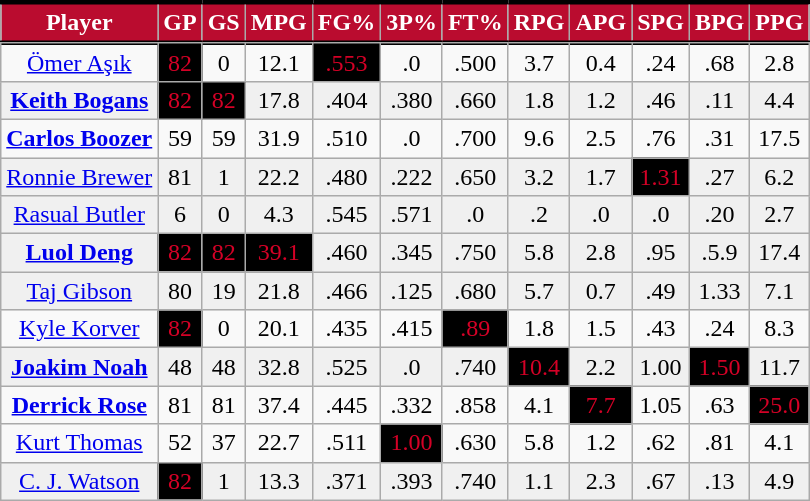<table class="wikitable sortable" style="text-align:right;">
<tr>
<th style="background:#BA0C2F; color:#FFFFFF; border-top:#010101 3px solid; border-bottom:#010101 3px solid;">Player</th>
<th style="background:#BA0C2F; color:#FFFFFF; border-top:#010101 3px solid; border-bottom:#010101 3px solid;">GP</th>
<th style="background:#BA0C2F; color:#FFFFFF; border-top:#010101 3px solid; border-bottom:#010101 3px solid;">GS</th>
<th style="background:#BA0C2F; color:#FFFFFF; border-top:#010101 3px solid; border-bottom:#010101 3px solid;">MPG</th>
<th style="background:#BA0C2F; color:#FFFFFF; border-top:#010101 3px solid; border-bottom:#010101 3px solid;">FG%</th>
<th style="background:#BA0C2F; color:#FFFFFF; border-top:#010101 3px solid; border-bottom:#010101 3px solid;">3P%</th>
<th style="background:#BA0C2F; color:#FFFFFF; border-top:#010101 3px solid; border-bottom:#010101 3px solid;">FT%</th>
<th style="background:#BA0C2F; color:#FFFFFF; border-top:#010101 3px solid; border-bottom:#010101 3px solid;">RPG</th>
<th style="background:#BA0C2F; color:#FFFFFF; border-top:#010101 3px solid; border-bottom:#010101 3px solid;">APG</th>
<th style="background:#BA0C2F; color:#FFFFFF; border-top:#010101 3px solid; border-bottom:#010101 3px solid;">SPG</th>
<th style="background:#BA0C2F; color:#FFFFFF; border-top:#010101 3px solid; border-bottom:#010101 3px solid;">BPG</th>
<th style="background:#BA0C2F; color:#FFFFFF; border-top:#010101 3px solid; border-bottom:#010101 3px solid;">PPG</th>
</tr>
<tr>
</tr>
<tr align="center" bgcolor="">
<td><a href='#'>Ömer Aşık</a></td>
<td style="background:black;color:#d40026;">82</td>
<td>0</td>
<td>12.1</td>
<td style="background:black;color:#d40026;">.553</td>
<td>.0</td>
<td>.500</td>
<td>3.7</td>
<td>0.4</td>
<td>.24</td>
<td>.68</td>
<td>2.8</td>
</tr>
<tr align="center" bgcolor="#f0f0f0">
<td><strong><a href='#'>Keith Bogans</a></strong></td>
<td style="background:black;color:#d40026;">82</td>
<td style="background:black;color:#d40026;">82</td>
<td>17.8</td>
<td>.404</td>
<td>.380</td>
<td>.660</td>
<td>1.8</td>
<td>1.2</td>
<td>.46</td>
<td>.11</td>
<td>4.4</td>
</tr>
<tr align="center" bgcolor="">
<td><strong><a href='#'>Carlos Boozer</a></strong></td>
<td>59</td>
<td>59</td>
<td>31.9</td>
<td>.510</td>
<td>.0</td>
<td>.700</td>
<td>9.6</td>
<td>2.5</td>
<td>.76</td>
<td>.31</td>
<td>17.5</td>
</tr>
<tr align="center" bgcolor="#f0f0f0">
<td><a href='#'>Ronnie Brewer</a></td>
<td>81</td>
<td>1</td>
<td>22.2</td>
<td>.480</td>
<td>.222</td>
<td>.650</td>
<td>3.2</td>
<td>1.7</td>
<td style="background:black;color:#d40026;">1.31</td>
<td>.27</td>
<td>6.2</td>
</tr>
<tr align="center" bgcolor="#f0f0f0">
<td><a href='#'>Rasual Butler</a></td>
<td>6</td>
<td>0</td>
<td>4.3</td>
<td>.545</td>
<td>.571</td>
<td>.0</td>
<td>.2</td>
<td>.0</td>
<td>.0</td>
<td>.20</td>
<td>2.7</td>
</tr>
<tr align="center" bgcolor="#f0f0f0">
<td><strong><a href='#'>Luol Deng</a></strong></td>
<td style="background:black;color:#d40026;">82</td>
<td style="background:black;color:#d40026;">82</td>
<td style="background:black;color:#d40026;">39.1</td>
<td>.460</td>
<td>.345</td>
<td>.750</td>
<td>5.8</td>
<td>2.8</td>
<td>.95</td>
<td>.5.9</td>
<td>17.4</td>
</tr>
<tr align="center" bgcolor="#f0f0f0">
<td><a href='#'>Taj Gibson</a></td>
<td>80</td>
<td>19</td>
<td>21.8</td>
<td>.466</td>
<td>.125</td>
<td>.680</td>
<td>5.7</td>
<td>0.7</td>
<td>.49</td>
<td>1.33</td>
<td>7.1</td>
</tr>
<tr align="center" bgcolor="">
<td><a href='#'>Kyle Korver</a></td>
<td style="background:black;color:#d40026;">82</td>
<td>0</td>
<td>20.1</td>
<td>.435</td>
<td>.415</td>
<td style="background:black;color:#d40026;">.89</td>
<td>1.8</td>
<td>1.5</td>
<td>.43</td>
<td>.24</td>
<td>8.3</td>
</tr>
<tr align="center" bgcolor="f0f0f0">
<td><strong><a href='#'>Joakim Noah</a></strong></td>
<td>48</td>
<td>48</td>
<td>32.8</td>
<td>.525</td>
<td>.0</td>
<td>.740</td>
<td style="background:black;color:#d40026;">10.4</td>
<td>2.2</td>
<td>1.00</td>
<td style="background:black;color:#d40026;">1.50</td>
<td>11.7</td>
</tr>
<tr align="center" bgcolor="">
<td><strong><a href='#'>Derrick Rose</a></strong></td>
<td>81</td>
<td>81</td>
<td>37.4</td>
<td>.445</td>
<td>.332</td>
<td>.858</td>
<td>4.1</td>
<td style="background:black;color:#d40026;">7.7</td>
<td>1.05</td>
<td>.63</td>
<td style="background:black;color:#d40026;">25.0</td>
</tr>
<tr align="center" bgcolor="">
<td><a href='#'>Kurt Thomas</a></td>
<td>52</td>
<td>37</td>
<td>22.7</td>
<td>.511</td>
<td style="background:black;color:#d40026;">1.00</td>
<td>.630</td>
<td>5.8</td>
<td>1.2</td>
<td>.62</td>
<td>.81</td>
<td>4.1</td>
</tr>
<tr align="center" bgcolor="#f0f0f0">
<td><a href='#'>C. J. Watson</a></td>
<td style="background:black;color:#d40026;">82</td>
<td>1</td>
<td>13.3</td>
<td>.371</td>
<td>.393</td>
<td>.740</td>
<td>1.1</td>
<td>2.3</td>
<td>.67</td>
<td>.13</td>
<td>4.9</td>
</tr>
</table>
